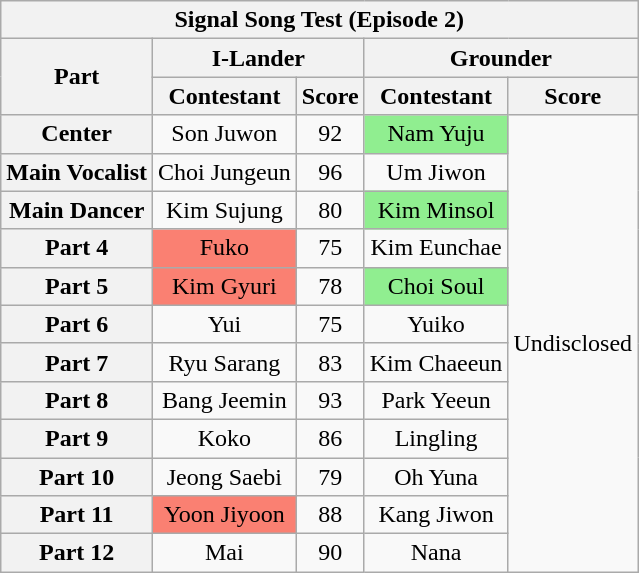<table class="wikitable sortable" style="text-align:center">
<tr>
<th colspan="5">Signal Song Test (Episode 2)</th>
</tr>
<tr>
<th rowspan="2">Part</th>
<th colspan="2">I-Lander</th>
<th colspan="2">Grounder</th>
</tr>
<tr>
<th>Contestant</th>
<th>Score</th>
<th>Contestant</th>
<th>Score</th>
</tr>
<tr>
<th>Center</th>
<td>Son Juwon</td>
<td>92</td>
<td style="background:#90EE90">Nam Yuju</td>
<td rowspan="12">Undisclosed</td>
</tr>
<tr>
<th>Main Vocalist</th>
<td>Choi Jungeun</td>
<td>96</td>
<td>Um Jiwon</td>
</tr>
<tr>
<th>Main Dancer</th>
<td>Kim Sujung</td>
<td>80</td>
<td style="background:#90EE90">Kim Minsol</td>
</tr>
<tr>
<th>Part 4</th>
<td style="background:salmon">Fuko</td>
<td>75</td>
<td>Kim Eunchae</td>
</tr>
<tr>
<th>Part 5</th>
<td style="background:salmon">Kim Gyuri</td>
<td>78</td>
<td style="background:#90EE90">Choi Soul</td>
</tr>
<tr>
<th>Part 6</th>
<td>Yui</td>
<td>75</td>
<td>Yuiko</td>
</tr>
<tr>
<th>Part 7</th>
<td>Ryu Sarang</td>
<td>83</td>
<td>Kim Chaeeun</td>
</tr>
<tr>
<th>Part 8</th>
<td>Bang Jeemin</td>
<td>93</td>
<td>Park Yeeun</td>
</tr>
<tr>
<th>Part 9</th>
<td>Koko</td>
<td>86</td>
<td>Lingling</td>
</tr>
<tr>
<th>Part 10</th>
<td>Jeong Saebi</td>
<td>79</td>
<td>Oh Yuna</td>
</tr>
<tr>
<th>Part 11</th>
<td style="background:salmon">Yoon Jiyoon</td>
<td>88</td>
<td>Kang Jiwon</td>
</tr>
<tr>
<th>Part 12</th>
<td>Mai</td>
<td>90</td>
<td>Nana</td>
</tr>
</table>
